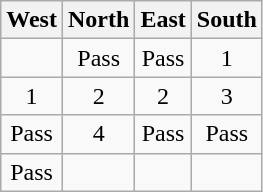<table class="wikitable" style="float:left; margin-top:10px; margin-right:10px;">
<tr>
<th>West</th>
<th>North</th>
<th>East</th>
<th>South</th>
</tr>
<tr style="text-align:center;">
<td></td>
<td>Pass</td>
<td>Pass</td>
<td>1</td>
</tr>
<tr style="text-align:center;">
<td>1</td>
<td>2</td>
<td>2</td>
<td>3</td>
</tr>
<tr style="text-align:center;">
<td>Pass</td>
<td>4</td>
<td>Pass</td>
<td>Pass</td>
</tr>
<tr style="text-align:center;">
<td>Pass</td>
<td></td>
<td></td>
<td></td>
</tr>
</table>
